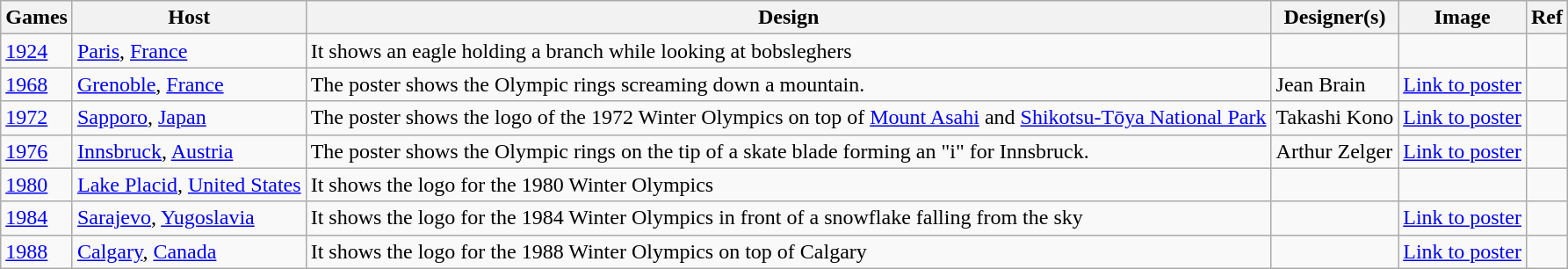<table class="wikitable sortable">
<tr>
<th scope="col">Games</th>
<th scope="col">Host</th>
<th scope="col">Design</th>
<th scope="col">Designer(s)</th>
<th scope="col">Image</th>
<th scope="col">Ref</th>
</tr>
<tr>
<td><a href='#'>1924</a></td>
<td><a href='#'>Paris</a>, <a href='#'>France</a></td>
<td>It shows an eagle holding a branch while looking at bobsleghers</td>
<td></td>
<td></td>
<td></td>
</tr>
<tr>
<td><a href='#'>1968</a></td>
<td><a href='#'>Grenoble</a>, <a href='#'>France</a></td>
<td>The poster shows the Olympic rings screaming down a mountain.</td>
<td>Jean Brain</td>
<td><a href='#'>Link to poster</a></td>
<td></td>
</tr>
<tr>
<td><a href='#'>1972</a></td>
<td><a href='#'>Sapporo</a>, <a href='#'>Japan</a></td>
<td>The poster shows the logo of the 1972 Winter Olympics on top of <a href='#'>Mount Asahi</a> and <a href='#'>Shikotsu-Tōya National Park</a></td>
<td>Takashi Kono</td>
<td><a href='#'>Link to poster</a></td>
<td></td>
</tr>
<tr>
<td><a href='#'>1976</a></td>
<td><a href='#'>Innsbruck</a>, <a href='#'>Austria</a></td>
<td>The poster shows the Olympic rings on the tip of a skate blade forming an "i" for Innsbruck.</td>
<td>Arthur Zelger</td>
<td><a href='#'>Link to poster</a></td>
<td></td>
</tr>
<tr>
<td><a href='#'>1980</a></td>
<td><a href='#'>Lake Placid</a>, <a href='#'>United States</a></td>
<td>It shows the logo for the 1980 Winter Olympics</td>
<td></td>
<td></td>
<td></td>
</tr>
<tr>
<td><a href='#'>1984</a></td>
<td><a href='#'>Sarajevo</a>, <a href='#'>Yugoslavia</a></td>
<td>It shows the logo for the 1984 Winter Olympics in front of a snowflake falling from the sky</td>
<td></td>
<td><a href='#'>Link to poster</a></td>
<td></td>
</tr>
<tr>
<td><a href='#'>1988</a></td>
<td><a href='#'>Calgary</a>, <a href='#'>Canada</a></td>
<td>It shows the logo for the 1988 Winter Olympics on top of Calgary</td>
<td></td>
<td><a href='#'>Link to poster</a></td>
<td></td>
</tr>
</table>
